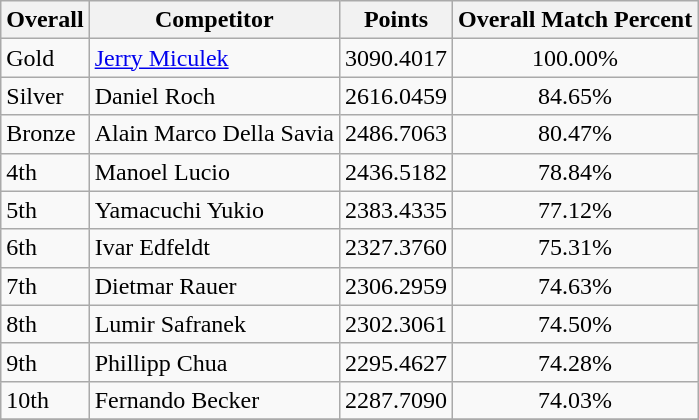<table class="wikitable sortable" style="text-align: left;">
<tr>
<th>Overall</th>
<th>Competitor</th>
<th>Points</th>
<th colspan="2">Overall Match Percent</th>
</tr>
<tr>
<td> Gold</td>
<td><a href='#'>Jerry Miculek</a></td>
<td>3090.4017</td>
<td colspan="2" style="text-align: center;">100.00%</td>
</tr>
<tr>
<td> Silver</td>
<td>Daniel Roch</td>
<td>2616.0459</td>
<td colspan="2" style="text-align: center;">84.65%</td>
</tr>
<tr>
<td> Bronze</td>
<td>Alain Marco Della Savia</td>
<td>2486.7063</td>
<td colspan="2" style="text-align: center;">80.47%</td>
</tr>
<tr>
<td>4th</td>
<td>Manoel Lucio</td>
<td>2436.5182</td>
<td colspan="2" style="text-align: center;">78.84%</td>
</tr>
<tr>
<td>5th</td>
<td>Yamacuchi Yukio</td>
<td>2383.4335</td>
<td colspan="2" style="text-align: center;">77.12%</td>
</tr>
<tr>
<td>6th</td>
<td>Ivar Edfeldt</td>
<td>2327.3760</td>
<td colspan="2" style="text-align: center;">75.31%</td>
</tr>
<tr>
<td>7th</td>
<td>Dietmar Rauer</td>
<td>2306.2959</td>
<td colspan="2" style="text-align: center;">74.63%</td>
</tr>
<tr>
<td>8th</td>
<td>Lumir Safranek</td>
<td>2302.3061</td>
<td colspan="2" style="text-align: center;">74.50%</td>
</tr>
<tr>
<td>9th</td>
<td>Phillipp Chua</td>
<td>2295.4627</td>
<td colspan="2" style="text-align: center;">74.28%</td>
</tr>
<tr>
<td>10th</td>
<td>Fernando Becker</td>
<td>2287.7090</td>
<td colspan="2" style="text-align: center;">74.03%</td>
</tr>
<tr>
</tr>
</table>
